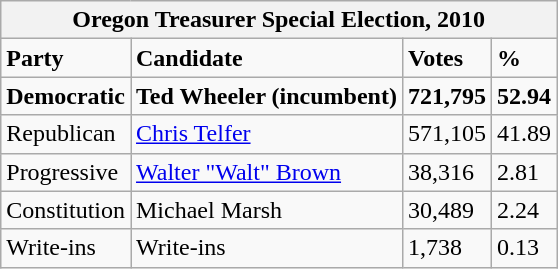<table class="wikitable">
<tr>
<th colspan="4">Oregon Treasurer Special Election, 2010</th>
</tr>
<tr>
<td><strong>Party</strong></td>
<td><strong>Candidate</strong></td>
<td><strong>Votes</strong></td>
<td><strong>%</strong></td>
</tr>
<tr>
<td><strong>Democratic</strong></td>
<td><strong>Ted Wheeler (incumbent)</strong></td>
<td><strong>721,795</strong></td>
<td><strong>52.94</strong></td>
</tr>
<tr>
<td>Republican</td>
<td><a href='#'>Chris Telfer</a></td>
<td>571,105</td>
<td>41.89</td>
</tr>
<tr>
<td>Progressive</td>
<td><a href='#'>Walter "Walt" Brown</a></td>
<td>38,316</td>
<td>2.81</td>
</tr>
<tr>
<td>Constitution</td>
<td>Michael Marsh</td>
<td>30,489</td>
<td>2.24</td>
</tr>
<tr>
<td>Write-ins</td>
<td>Write-ins</td>
<td>1,738</td>
<td>0.13</td>
</tr>
</table>
